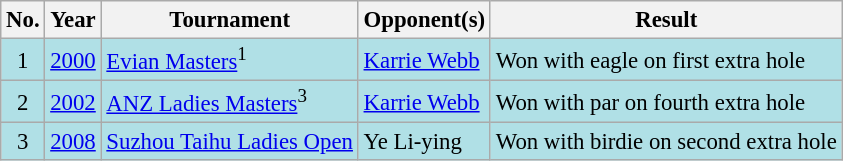<table class="wikitable" style="font-size:95%;">
<tr>
<th>No.</th>
<th>Year</th>
<th>Tournament</th>
<th>Opponent(s)</th>
<th>Result</th>
</tr>
<tr style="background:#B0E0E6;">
<td align=center>1</td>
<td><a href='#'>2000</a></td>
<td><a href='#'>Evian Masters</a><sup>1</sup></td>
<td> <a href='#'>Karrie Webb</a></td>
<td>Won with eagle on first extra hole</td>
</tr>
<tr style="background:#B0E0E6;">
<td align=center>2</td>
<td><a href='#'>2002</a></td>
<td><a href='#'>ANZ Ladies Masters</a><sup>3</sup></td>
<td> <a href='#'>Karrie Webb</a></td>
<td>Won with par on fourth extra hole</td>
</tr>
<tr style="background:#B0E0E6;">
<td align=center>3</td>
<td><a href='#'>2008</a></td>
<td><a href='#'>Suzhou Taihu Ladies Open</a></td>
<td> Ye Li-ying</td>
<td>Won with birdie on second extra hole</td>
</tr>
</table>
